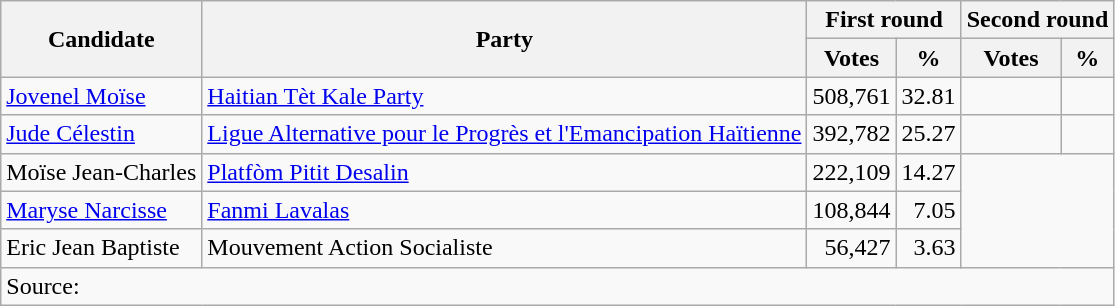<table class=wikitable style=text-align:right>
<tr>
<th rowspan=2>Candidate</th>
<th rowspan=2>Party</th>
<th colspan=2>First round</th>
<th colspan=2>Second round</th>
</tr>
<tr>
<th>Votes</th>
<th>%</th>
<th>Votes</th>
<th>%</th>
</tr>
<tr>
<td align=left><a href='#'>Jovenel Moïse</a></td>
<td align=left><a href='#'>Haitian Tèt Kale Party</a></td>
<td>508,761</td>
<td>32.81</td>
<td></td>
<td></td>
</tr>
<tr>
<td align=left><a href='#'>Jude Célestin</a></td>
<td align=left><a href='#'>Ligue Alternative pour le Progrès et l'Emancipation Haïtienne</a></td>
<td>392,782</td>
<td>25.27</td>
<td></td>
<td></td>
</tr>
<tr>
<td align=left>Moïse Jean-Charles</td>
<td align=left><a href='#'>Platfòm Pitit Desalin</a></td>
<td>222,109</td>
<td>14.27</td>
<td colspan=2 rowspan=3></td>
</tr>
<tr>
<td align=left><a href='#'>Maryse Narcisse</a></td>
<td align=left><a href='#'>Fanmi Lavalas</a></td>
<td>108,844</td>
<td>7.05</td>
</tr>
<tr>
<td align=left>Eric Jean Baptiste</td>
<td align=left>Mouvement Action Socialiste</td>
<td>56,427</td>
<td>3.63</td>
</tr>
<tr>
<td align=left colspan=6>Source:  </td>
</tr>
</table>
